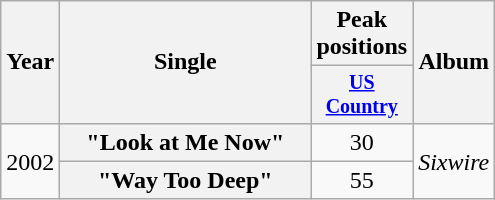<table class="wikitable plainrowheaders" style="text-align:center;">
<tr>
<th rowspan="2">Year</th>
<th rowspan="2" style="width:10em;">Single</th>
<th colspan="1">Peak positions</th>
<th rowspan="2">Album</th>
</tr>
<tr style="font-size:smaller;">
<th width="60"><a href='#'>US Country</a></th>
</tr>
<tr>
<td rowspan="2">2002</td>
<th scope="row">"Look at Me Now"</th>
<td>30</td>
<td align="left" rowspan="2"><em>Sixwire</em></td>
</tr>
<tr>
<th scope="row">"Way Too Deep"</th>
<td>55</td>
</tr>
</table>
